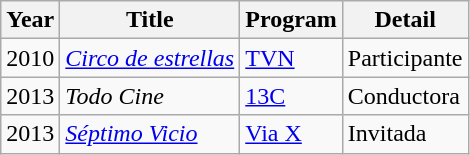<table class="wikitable">
<tr>
<th>Year</th>
<th>Title</th>
<th>Program</th>
<th>Detail</th>
</tr>
<tr>
<td>2010</td>
<td><em><a href='#'>Circo de estrellas</a></em></td>
<td><a href='#'>TVN</a></td>
<td>Participante</td>
</tr>
<tr>
<td>2013</td>
<td><em>Todo Cine</em></td>
<td><a href='#'>13C</a></td>
<td>Conductora</td>
</tr>
<tr>
<td>2013</td>
<td><em><a href='#'>Séptimo Vicio</a></em></td>
<td><a href='#'>Via X</a></td>
<td>Invitada</td>
</tr>
</table>
